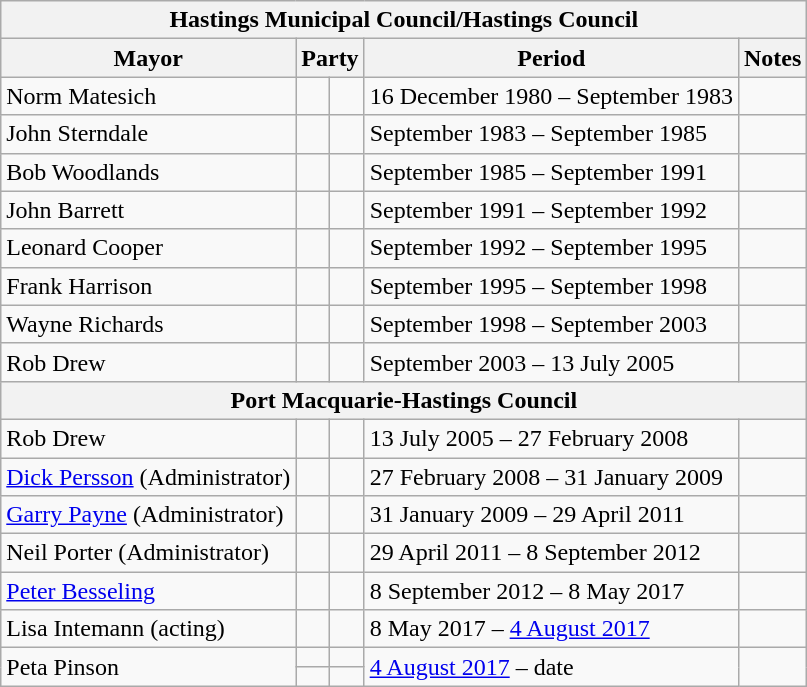<table class="wikitable">
<tr>
<th colspan=5>Hastings Municipal Council/Hastings Council</th>
</tr>
<tr>
<th>Mayor</th>
<th colspan="2">Party</th>
<th>Period</th>
<th>Notes</th>
</tr>
<tr>
<td>Norm Matesich </td>
<td></td>
<td></td>
<td>16 December 1980 – September 1983</td>
<td></td>
</tr>
<tr>
<td>John Sterndale</td>
<td></td>
<td></td>
<td>September 1983 – September 1985</td>
<td></td>
</tr>
<tr>
<td>Bob Woodlands</td>
<td></td>
<td></td>
<td>September 1985 – September 1991</td>
<td></td>
</tr>
<tr>
<td>John Barrett</td>
<td></td>
<td></td>
<td>September 1991 – September 1992</td>
<td></td>
</tr>
<tr>
<td>Leonard Cooper</td>
<td></td>
<td></td>
<td>September 1992 – September 1995</td>
<td></td>
</tr>
<tr>
<td>Frank Harrison</td>
<td></td>
<td></td>
<td>September 1995 – September 1998</td>
<td></td>
</tr>
<tr>
<td>Wayne Richards</td>
<td></td>
<td></td>
<td>September 1998 – September 2003</td>
<td></td>
</tr>
<tr>
<td>Rob Drew</td>
<td></td>
<td></td>
<td>September 2003 – 13 July 2005</td>
<td></td>
</tr>
<tr>
<th colspan=5>Port Macquarie-Hastings Council</th>
</tr>
<tr>
<td>Rob Drew</td>
<td></td>
<td></td>
<td>13 July 2005 – 27 February 2008</td>
<td></td>
</tr>
<tr>
<td><a href='#'>Dick Persson</a>  (Administrator)</td>
<td></td>
<td></td>
<td>27 February 2008 – 31 January 2009</td>
<td></td>
</tr>
<tr>
<td><a href='#'>Garry Payne</a> (Administrator)</td>
<td></td>
<td></td>
<td>31 January 2009 – 29 April 2011</td>
<td></td>
</tr>
<tr>
<td>Neil Porter (Administrator)</td>
<td></td>
<td></td>
<td>29 April 2011 – 8 September 2012</td>
<td></td>
</tr>
<tr>
<td><a href='#'>Peter Besseling</a></td>
<td></td>
<td></td>
<td>8 September 2012 – 8 May 2017</td>
<td></td>
</tr>
<tr>
<td>Lisa Intemann (acting)</td>
<td></td>
<td></td>
<td>8 May 2017 – <a href='#'>4 August 2017</a></td>
<td></td>
</tr>
<tr>
<td rowspan="2">Peta Pinson</td>
<td></td>
<td></td>
<td rowspan="2"><a href='#'>4 August 2017</a> – date</td>
<td rowspan="2"></td>
</tr>
<tr>
<td></td>
<td></td>
</tr>
</table>
